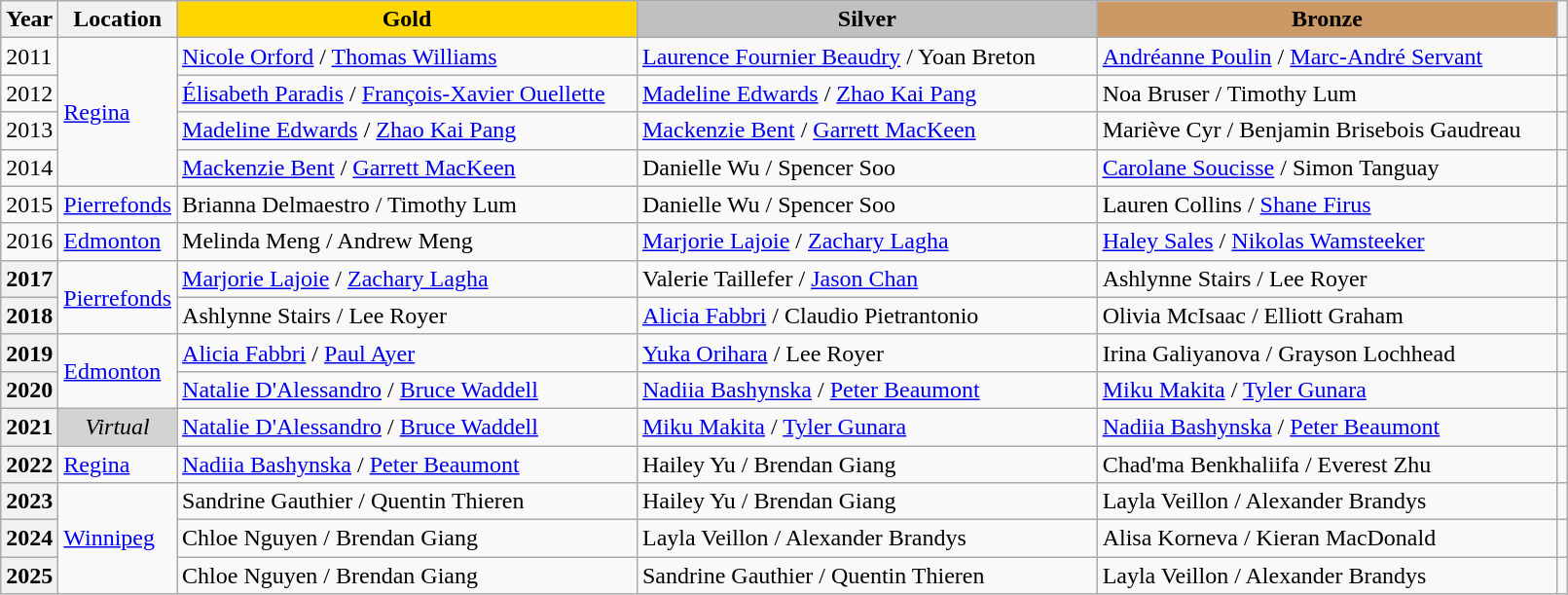<table class="wikitable unsortable" style="text-align:left; width:85%">
<tr>
<th scope="col" style="text-align:center">Year</th>
<th scope="col" style="text-align:center">Location</th>
<td scope="col" style="text-align:center; width:30%; background:gold"><strong>Gold</strong></td>
<td scope="col" style="text-align:center; width:30%; background:silver"><strong>Silver</strong></td>
<td scope="col" style="text-align:center; width:30%; background:#c96"><strong>Bronze</strong></td>
<th scope="col" style="text-align:center"></th>
</tr>
<tr>
<td>2011</td>
<td rowspan="4"><a href='#'>Regina</a></td>
<td><a href='#'>Nicole Orford</a> / <a href='#'>Thomas Williams</a></td>
<td><a href='#'>Laurence Fournier Beaudry</a> / Yoan Breton</td>
<td><a href='#'>Andréanne Poulin</a> / <a href='#'>Marc-André Servant</a></td>
<td></td>
</tr>
<tr>
<td>2012</td>
<td><a href='#'>Élisabeth Paradis</a> / <a href='#'>François-Xavier Ouellette</a></td>
<td><a href='#'>Madeline Edwards</a> / <a href='#'>Zhao Kai Pang</a></td>
<td>Noa Bruser / Timothy Lum</td>
<td></td>
</tr>
<tr>
<td>2013</td>
<td><a href='#'>Madeline Edwards</a> / <a href='#'>Zhao Kai Pang</a></td>
<td><a href='#'>Mackenzie Bent</a> / <a href='#'>Garrett MacKeen</a></td>
<td>Mariève Cyr / Benjamin Brisebois Gaudreau</td>
<td></td>
</tr>
<tr>
<td>2014</td>
<td><a href='#'>Mackenzie Bent</a> / <a href='#'>Garrett MacKeen</a></td>
<td>Danielle Wu / Spencer Soo</td>
<td><a href='#'>Carolane Soucisse</a> / Simon Tanguay</td>
<td></td>
</tr>
<tr>
<td>2015</td>
<td><a href='#'>Pierrefonds</a></td>
<td>Brianna Delmaestro /  Timothy Lum</td>
<td>Danielle Wu / Spencer Soo</td>
<td>Lauren Collins /  <a href='#'>Shane Firus</a></td>
<td></td>
</tr>
<tr>
<td>2016</td>
<td><a href='#'>Edmonton</a></td>
<td>Melinda Meng / Andrew Meng</td>
<td><a href='#'>Marjorie Lajoie</a> / <a href='#'>Zachary Lagha</a></td>
<td><a href='#'>Haley Sales</a> / <a href='#'>Nikolas Wamsteeker</a></td>
<td></td>
</tr>
<tr>
<th>2017</th>
<td rowspan="2"><a href='#'>Pierrefonds</a></td>
<td><a href='#'>Marjorie Lajoie</a> / <a href='#'>Zachary Lagha</a></td>
<td>Valerie Taillefer / <a href='#'>Jason Chan</a></td>
<td>Ashlynne Stairs / Lee Royer</td>
<td></td>
</tr>
<tr>
<th>2018</th>
<td>Ashlynne Stairs / Lee Royer</td>
<td><a href='#'>Alicia Fabbri</a> / Claudio Pietrantonio</td>
<td>Olivia McIsaac / Elliott Graham</td>
<td></td>
</tr>
<tr>
<th>2019</th>
<td rowspan="2"><a href='#'>Edmonton</a></td>
<td><a href='#'>Alicia Fabbri</a> / <a href='#'>Paul Ayer</a></td>
<td><a href='#'>Yuka Orihara</a> / Lee Royer</td>
<td>Irina Galiyanova / Grayson Lochhead</td>
<td></td>
</tr>
<tr>
<th>2020</th>
<td><a href='#'>Natalie D'Alessandro</a> / <a href='#'>Bruce Waddell</a></td>
<td><a href='#'>Nadiia Bashynska</a> / <a href='#'>Peter Beaumont</a></td>
<td><a href='#'>Miku Makita</a> / <a href='#'>Tyler Gunara</a></td>
<td></td>
</tr>
<tr>
<th>2021</th>
<td align="center" bgcolor="lightgray"><em>Virtual</em></td>
<td><a href='#'>Natalie D'Alessandro</a> / <a href='#'>Bruce Waddell</a></td>
<td><a href='#'>Miku Makita</a> / <a href='#'>Tyler Gunara</a></td>
<td><a href='#'>Nadiia Bashynska</a> / <a href='#'>Peter Beaumont</a></td>
<td></td>
</tr>
<tr>
<th>2022</th>
<td><a href='#'>Regina</a></td>
<td><a href='#'>Nadiia Bashynska</a> / <a href='#'>Peter Beaumont</a></td>
<td>Hailey Yu / Brendan Giang</td>
<td>Chad'ma Benkhaliifa / Everest Zhu</td>
<td></td>
</tr>
<tr>
<th>2023</th>
<td rowspan="3"><a href='#'>Winnipeg</a></td>
<td>Sandrine Gauthier / Quentin Thieren</td>
<td>Hailey Yu / Brendan Giang</td>
<td>Layla Veillon / Alexander Brandys</td>
<td></td>
</tr>
<tr>
<th>2024</th>
<td>Chloe Nguyen / Brendan Giang</td>
<td>Layla Veillon / Alexander Brandys</td>
<td>Alisa Korneva / Kieran MacDonald</td>
<td></td>
</tr>
<tr>
<th>2025</th>
<td>Chloe Nguyen / Brendan Giang</td>
<td>Sandrine Gauthier / Quentin Thieren</td>
<td>Layla Veillon / Alexander Brandys</td>
<td></td>
</tr>
</table>
